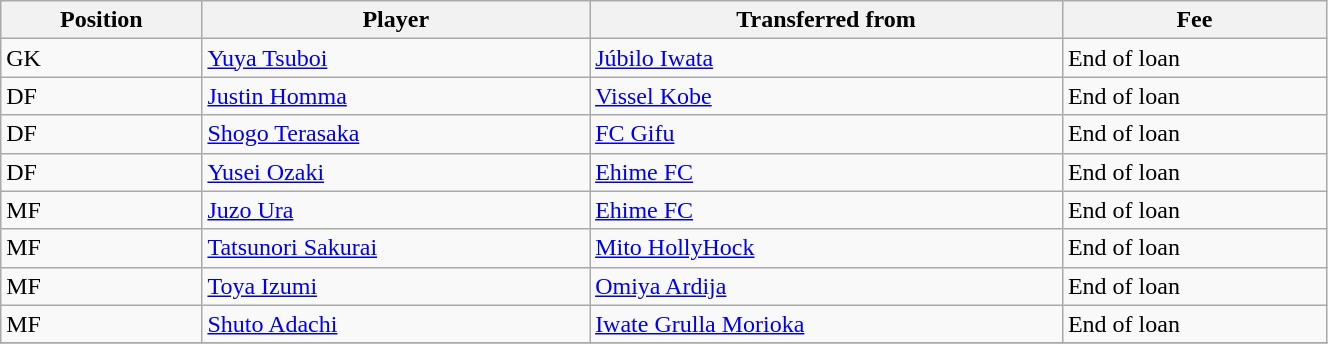<table class="wikitable sortable" style="width:70%; text-align:center; font-size:100%; text-align:left;">
<tr>
<th>Position</th>
<th>Player</th>
<th>Transferred from</th>
<th>Fee</th>
</tr>
<tr>
<td>GK</td>
<td> <a href='#'>Yuya Tsuboi</a></td>
<td> <a href='#'>Júbilo Iwata</a></td>
<td>End of loan  </td>
</tr>
<tr>
<td>DF</td>
<td> <a href='#'>Justin Homma</a></td>
<td> <a href='#'>Vissel Kobe</a></td>
<td>End of loan </td>
</tr>
<tr>
<td>DF</td>
<td> <a href='#'>Shogo Terasaka</a></td>
<td> <a href='#'>FC Gifu</a></td>
<td>End of loan  </td>
</tr>
<tr>
<td>DF</td>
<td> <a href='#'>Yusei Ozaki</a></td>
<td> <a href='#'>Ehime FC</a></td>
<td>End of loan  </td>
</tr>
<tr>
<td>MF</td>
<td> <a href='#'>Juzo Ura</a></td>
<td> <a href='#'>Ehime FC</a></td>
<td>End of loan  </td>
</tr>
<tr>
<td>MF</td>
<td> <a href='#'>Tatsunori Sakurai</a></td>
<td> <a href='#'>Mito HollyHock</a></td>
<td>End of loan  </td>
</tr>
<tr>
<td>MF</td>
<td> <a href='#'>Toya Izumi</a></td>
<td> <a href='#'>Omiya Ardija</a></td>
<td>End of loan </td>
</tr>
<tr>
<td>MF</td>
<td> <a href='#'>Shuto Adachi</a></td>
<td> <a href='#'>Iwate Grulla Morioka</a></td>
<td>End of loan </td>
</tr>
<tr>
</tr>
</table>
